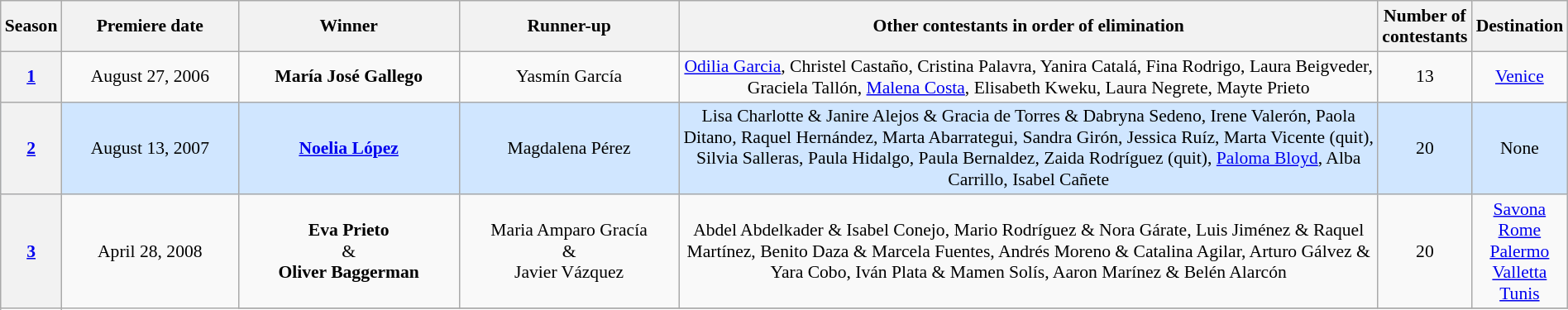<table class="wikitable" style="font-size:90%; width:100%; text-align: center;">
<tr>
<th style="width:3%;">Season</th>
<th style="width:12%;">Premiere date</th>
<th width=15%>Winner</th>
<th width=15%>Runner-up</th>
<th style="width:49%;">Other contestants in order of elimination</th>
<th style="width:3%;">Number of contestants</th>
<th style="width:3%;">Destination</th>
</tr>
<tr>
<th><a href='#'>1</a></th>
<td>August 27, 2006</td>
<td><strong>María José Gallego</strong></td>
<td>Yasmín García</td>
<td><a href='#'>Odilia Garcia</a>, Christel Castaño, Cristina Palavra, Yanira Catalá, Fina Rodrigo, Laura Beigveder, Graciela Tallón, <a href='#'>Malena Costa</a>, Elisabeth Kweku, Laura Negrete, Mayte Prieto</td>
<td>13</td>
<td><a href='#'>Venice</a></td>
</tr>
<tr style="background: #D0E6FF;">
<th><a href='#'>2</a></th>
<td>August 13, 2007</td>
<td><strong><a href='#'>Noelia López</a></strong></td>
<td>Magdalena Pérez</td>
<td>Lisa Charlotte & Janire Alejos & Gracia de Torres & Dabryna Sedeno, Irene Valerón, Paola Ditano, Raquel Hernández, Marta Abarrategui, Sandra Girón, Jessica Ruíz, Marta Vicente (quit), Silvia Salleras, Paula Hidalgo, Paula Bernaldez, Zaida Rodríguez (quit), <a href='#'>Paloma Bloyd</a>, Alba Carrillo, Isabel Cañete</td>
<td>20</td>
<td>None</td>
</tr>
<tr>
<th rowspan=2><a href='#'>3</a></th>
<td rowspan=2>April 28, 2008</td>
<td><strong>Eva Prieto</strong><br>&<br><strong>Oliver Baggerman</strong></td>
<td>Maria Amparo Gracía<br>&<br>Javier Vázquez</td>
<td>Abdel Abdelkader & Isabel Conejo, Mario Rodríguez & Nora Gárate,  Luis Jiménez & Raquel Martínez, Benito Daza & Marcela Fuentes, Andrés Moreno & Catalina Agilar, Arturo Gálvez & Yara Cobo, Iván Plata & Mamen Solís, Aaron Marínez & Belén Alarcón</td>
<td>20</td>
<td><a href='#'>Savona</a><br><a href='#'>Rome</a><br><a href='#'>Palermo</a><br><a href='#'>Valletta</a><br><a href='#'>Tunis</a></td>
</tr>
<tr style="background: #D0E6FF;">
</tr>
</table>
